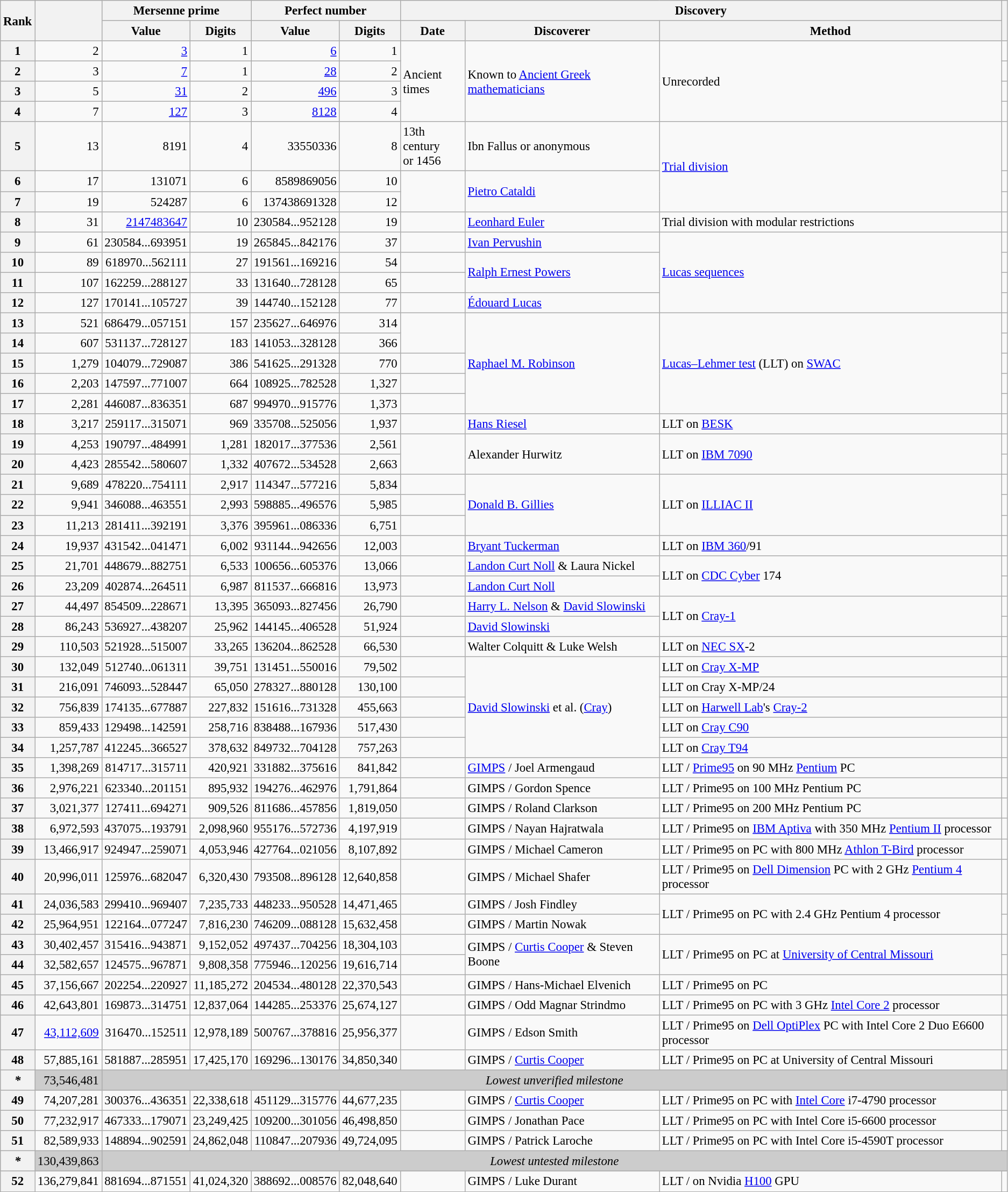<table class="wikitable sortable" style="font-size:95%">
<tr>
<th class="unsortable" scope=col rowspan=2>Rank</th>
<th scope=col rowspan=2></th>
<th class="unsortable" scope=colgroup colspan=2>Mersenne prime</th>
<th class="unsortable" scope=colgroup colspan=2>Perfect number</th>
<th class="unsortable" scope=colgroup colspan=3>Discovery</th>
<th class="unsortable" scope=col rowspan=2></th>
</tr>
<tr>
<th scope=col>Value</th>
<th scope=col>Digits</th>
<th scope=col>Value</th>
<th scope=col>Digits</th>
<th scope=col>Date</th>
<th class="unsortable" scope=col>Discoverer</th>
<th class="unsortable" scope=col>Method</th>
</tr>
<tr>
<th scope=row align="right">1</th>
<td align="right">2</td>
<td align="right"><a href='#'>3</a></td>
<td align="right">1</td>
<td align="right"><a href='#'>6</a></td>
<td align="right">1</td>
<td rowspan="4">Ancient<br>times</td>
<td rowspan="4">Known to <a href='#'>Ancient Greek mathematicians</a></td>
<td rowspan="4">Unrecorded</td>
<td align="center"></td>
</tr>
<tr>
<th scope=row align="right">2</th>
<td align="right">3</td>
<td align="right"><a href='#'>7</a></td>
<td align="right">1</td>
<td align="right"><a href='#'> 28</a></td>
<td align="right">2</td>
<td align="center"></td>
</tr>
<tr>
<th scope=row align="right">3</th>
<td align="right">5</td>
<td align="right"><a href='#'> 31</a></td>
<td align="right">2</td>
<td align="right"><a href='#'> 496</a></td>
<td align="right">3</td>
<td align="center"></td>
</tr>
<tr>
<th scope=row align="right">4</th>
<td align="right">7</td>
<td align="right"><a href='#'> 127</a></td>
<td align="right">3</td>
<td align="right"><a href='#'> 8128</a></td>
<td align="right">4</td>
<td align="center"></td>
</tr>
<tr>
<th scope=row align="right">5</th>
<td align="right">13</td>
<td align="right">8191</td>
<td align="right">4</td>
<td align="right">33550336</td>
<td align="right">8</td>
<td> 13th century<br>or 1456</td>
<td>Ibn Fallus or anonymous</td>
<td rowspan="3"><a href='#'>Trial division</a></td>
<td align="center"></td>
</tr>
<tr>
<th scope=row align="right">6</th>
<td align="right">17</td>
<td align="right">131071</td>
<td align="right">6</td>
<td align="right">8589869056</td>
<td align="right">10</td>
<td rowspan="2"></td>
<td rowspan="2"><a href='#'>Pietro Cataldi</a></td>
<td align="center"></td>
</tr>
<tr>
<th scope=row align="right">7</th>
<td align="right">19</td>
<td align="right">524287</td>
<td align="right">6</td>
<td align="right">137438691328</td>
<td align="right">12</td>
<td align="center"></td>
</tr>
<tr>
<th scope=row align="right">8</th>
<td align="right">31</td>
<td align="right"><a href='#'> 2147483647</a></td>
<td align="right">10</td>
<td align="right">230584...952128</td>
<td align="right">19</td>
<td></td>
<td><a href='#'>Leonhard Euler</a></td>
<td>Trial division with modular restrictions</td>
<td align="center"></td>
</tr>
<tr>
<th scope=row align="right">9</th>
<td align="right">61</td>
<td align="right">230584...693951</td>
<td align="right">19</td>
<td align="right">265845...842176</td>
<td align="right">37</td>
<td></td>
<td><a href='#'>Ivan Pervushin</a></td>
<td rowspan="4"><a href='#'> Lucas sequences</a></td>
<td align="center"></td>
</tr>
<tr>
<th scope=row align="right">10</th>
<td align="right">89</td>
<td align="right">618970...562111</td>
<td align="right">27</td>
<td align="right">191561...169216</td>
<td align="right">54</td>
<td></td>
<td rowspan="2"><a href='#'>Ralph Ernest Powers</a></td>
<td align="center"></td>
</tr>
<tr>
<th scope=row align="right">11</th>
<td align="right">107</td>
<td align="right">162259...288127</td>
<td align="right">33</td>
<td align="right">131640...728128</td>
<td align="right">65</td>
<td></td>
<td align="center"></td>
</tr>
<tr>
<th scope=row align="right">12</th>
<td align="right">127</td>
<td align="right">170141...105727</td>
<td align="right">39</td>
<td align="right">144740...152128</td>
<td align="right">77</td>
<td></td>
<td><a href='#'>Édouard Lucas</a></td>
<td align="center"></td>
</tr>
<tr>
<th scope=row align="right">13</th>
<td align="right">521</td>
<td align="right">686479...057151</td>
<td align="right">157</td>
<td align="right">235627...646976</td>
<td align="right">314</td>
<td rowspan="2"></td>
<td rowspan="5"><a href='#'>Raphael M. Robinson</a></td>
<td rowspan="5"><a href='#'>Lucas–Lehmer test</a> (LLT) on <a href='#'>SWAC</a></td>
<td align="center"></td>
</tr>
<tr>
<th scope=row align="right">14</th>
<td align="right">607</td>
<td align="right">531137...728127</td>
<td align="right">183</td>
<td align="right">141053...328128</td>
<td align="right">366</td>
<td align="center"></td>
</tr>
<tr>
<th scope=row align="right">15</th>
<td align="right">1,279</td>
<td align="right">104079...729087</td>
<td align="right">386</td>
<td align="right">541625...291328</td>
<td align="right">770</td>
<td></td>
<td align="center"></td>
</tr>
<tr>
<th scope=row align="right">16</th>
<td align="right">2,203</td>
<td align="right">147597...771007</td>
<td align="right">664</td>
<td align="right">108925...782528</td>
<td align="right">1,327</td>
<td></td>
<td align="center"></td>
</tr>
<tr>
<th scope=row align="right">17</th>
<td align="right">2,281</td>
<td align="right">446087...836351</td>
<td align="right">687</td>
<td align="right">994970...915776</td>
<td align="right">1,373</td>
<td></td>
<td align="center"></td>
</tr>
<tr>
<th scope=row align="right">18</th>
<td align="right">3,217</td>
<td align="right">259117...315071</td>
<td align="right">969</td>
<td align="right">335708...525056</td>
<td align="right">1,937</td>
<td></td>
<td><a href='#'>Hans Riesel</a></td>
<td>LLT on <a href='#'>BESK</a></td>
<td align="center"></td>
</tr>
<tr>
<th scope=row align="right">19</th>
<td align="right">4,253</td>
<td align="right">190797...484991</td>
<td align="right">1,281</td>
<td align="right">182017...377536</td>
<td align="right">2,561</td>
<td rowspan="2"></td>
<td rowspan="2">Alexander Hurwitz</td>
<td rowspan="2">LLT on <a href='#'>IBM 7090</a></td>
<td align="center"></td>
</tr>
<tr>
<th scope=row align="right">20</th>
<td align="right">4,423</td>
<td align="right">285542...580607</td>
<td align="right">1,332</td>
<td align="right">407672...534528</td>
<td align="right">2,663</td>
<td align="center"></td>
</tr>
<tr>
<th scope=row align="right">21</th>
<td align="right">9,689</td>
<td align="right">478220...754111</td>
<td align="right">2,917</td>
<td align="right">114347...577216</td>
<td align="right">5,834</td>
<td></td>
<td rowspan="3"><a href='#'>Donald B. Gillies</a></td>
<td rowspan="3">LLT on <a href='#'>ILLIAC II</a></td>
<td align="center"></td>
</tr>
<tr>
<th scope=row align="right">22</th>
<td align="right">9,941</td>
<td align="right">346088...463551</td>
<td align="right">2,993</td>
<td align="right">598885...496576</td>
<td align="right">5,985</td>
<td></td>
<td align="center"></td>
</tr>
<tr>
<th scope=row align="right">23</th>
<td align="right">11,213</td>
<td align="right">281411...392191</td>
<td align="right">3,376</td>
<td align="right">395961...086336</td>
<td align="right">6,751</td>
<td></td>
<td align="center"></td>
</tr>
<tr>
<th scope=row align="right">24</th>
<td align="right">19,937</td>
<td align="right">431542...041471</td>
<td align="right">6,002</td>
<td align="right">931144...942656</td>
<td align="right">12,003</td>
<td></td>
<td><a href='#'>Bryant Tuckerman</a></td>
<td>LLT on <a href='#'>IBM 360</a>/91</td>
<td align="center"></td>
</tr>
<tr>
<th scope=row align="right">25</th>
<td align="right">21,701</td>
<td align="right">448679...882751</td>
<td align="right">6,533</td>
<td align="right">100656...605376</td>
<td align="right">13,066</td>
<td></td>
<td><a href='#'>Landon Curt Noll</a> & Laura Nickel</td>
<td rowspan="2">LLT on <a href='#'>CDC Cyber</a> 174</td>
<td align="center"></td>
</tr>
<tr>
<th scope=row align="right">26</th>
<td align="right">23,209</td>
<td align="right">402874...264511</td>
<td align="right">6,987</td>
<td align="right">811537...666816</td>
<td align="right">13,973</td>
<td></td>
<td><a href='#'>Landon Curt Noll</a></td>
<td align="center"></td>
</tr>
<tr>
<th scope=row align="right">27</th>
<td align="right">44,497</td>
<td align="right">854509...228671</td>
<td align="right">13,395</td>
<td align="right">365093...827456</td>
<td align="right">26,790</td>
<td></td>
<td><a href='#'>Harry L. Nelson</a> & <a href='#'>David Slowinski</a></td>
<td rowspan="2">LLT on <a href='#'>Cray-1</a></td>
<td align="center"></td>
</tr>
<tr>
<th scope=row align="right">28</th>
<td align="right">86,243</td>
<td align="right">536927...438207</td>
<td align="right">25,962</td>
<td align="right">144145...406528</td>
<td align="right">51,924</td>
<td></td>
<td><a href='#'>David Slowinski</a></td>
<td align="center"></td>
</tr>
<tr>
<th scope=row align="right">29</th>
<td align="right">110,503</td>
<td align="right">521928...515007</td>
<td align="right">33,265</td>
<td align="right">136204...862528</td>
<td align="right">66,530</td>
<td></td>
<td>Walter Colquitt & Luke Welsh</td>
<td>LLT on <a href='#'>NEC SX</a>-2</td>
<td align="center"></td>
</tr>
<tr>
<th scope=row align="right">30</th>
<td align="right">132,049</td>
<td align="right">512740...061311</td>
<td align="right">39,751</td>
<td align="right">131451...550016</td>
<td align="right">79,502</td>
<td></td>
<td rowspan="5"><a href='#'>David Slowinski</a> et al. (<a href='#'>Cray</a>)</td>
<td>LLT on <a href='#'>Cray X-MP</a></td>
<td align="center"></td>
</tr>
<tr>
<th scope=row align="right">31</th>
<td align="right">216,091</td>
<td align="right">746093...528447</td>
<td align="right">65,050</td>
<td align="right">278327...880128</td>
<td align="right">130,100</td>
<td></td>
<td>LLT on Cray X-MP/24</td>
<td align="center"></td>
</tr>
<tr>
<th scope=row align="right">32</th>
<td align="right">756,839</td>
<td align="right">174135...677887</td>
<td align="right">227,832</td>
<td align="right">151616...731328</td>
<td align="right">455,663</td>
<td></td>
<td>LLT on <a href='#'>Harwell Lab</a>'s <a href='#'>Cray-2</a></td>
<td align="center"></td>
</tr>
<tr>
<th scope=row align="right">33</th>
<td align="right">859,433</td>
<td align="right">129498...142591</td>
<td align="right">258,716</td>
<td align="right">838488...167936</td>
<td align="right">517,430</td>
<td></td>
<td>LLT on <a href='#'>Cray C90</a></td>
<td align="center"></td>
</tr>
<tr>
<th scope=row align="right">34</th>
<td align="right">1,257,787</td>
<td align="right">412245...366527</td>
<td align="right">378,632</td>
<td align="right">849732...704128</td>
<td align="right">757,263</td>
<td></td>
<td>LLT on <a href='#'>Cray T94</a></td>
<td align="center"></td>
</tr>
<tr>
<th scope=row align="right">35</th>
<td align="right">1,398,269</td>
<td align="right">814717...315711</td>
<td align="right">420,921</td>
<td align="right">331882...375616</td>
<td align="right">841,842</td>
<td></td>
<td><a href='#'> GIMPS</a> / Joel Armengaud</td>
<td>LLT / <a href='#'>Prime95</a> on 90 MHz <a href='#'>Pentium</a> PC</td>
<td align="center"></td>
</tr>
<tr>
<th scope=row align="right">36</th>
<td align="right">2,976,221</td>
<td align="right">623340...201151</td>
<td align="right">895,932</td>
<td align="right">194276...462976</td>
<td align="right">1,791,864</td>
<td></td>
<td>GIMPS / Gordon Spence</td>
<td>LLT / Prime95 on 100 MHz Pentium PC</td>
<td align="center"></td>
</tr>
<tr>
<th scope=row align="right">37</th>
<td align="right">3,021,377</td>
<td align="right">127411...694271</td>
<td align="right">909,526</td>
<td align="right">811686...457856</td>
<td align="right">1,819,050</td>
<td></td>
<td>GIMPS / Roland Clarkson</td>
<td>LLT / Prime95 on 200 MHz Pentium PC</td>
<td align="center"></td>
</tr>
<tr>
<th scope=row align="right">38</th>
<td align="right">6,972,593</td>
<td align="right">437075...193791</td>
<td align="right">2,098,960</td>
<td align="right">955176...572736</td>
<td align="right">4,197,919</td>
<td></td>
<td>GIMPS / Nayan Hajratwala</td>
<td>LLT / Prime95 on <a href='#'>IBM Aptiva</a> with 350 MHz <a href='#'>Pentium II</a> processor</td>
<td align="center"></td>
</tr>
<tr>
<th scope=row align="right">39</th>
<td align="right">13,466,917</td>
<td align="right">924947...259071</td>
<td align="right">4,053,946</td>
<td align="right">427764...021056</td>
<td align="right">8,107,892</td>
<td></td>
<td>GIMPS / Michael Cameron</td>
<td>LLT / Prime95 on PC with 800 MHz <a href='#'>Athlon T-Bird</a> processor</td>
<td align="center"></td>
</tr>
<tr>
<th scope=row align="right">40</th>
<td align="right">20,996,011</td>
<td align="right">125976...682047</td>
<td align="right">6,320,430</td>
<td align="right">793508...896128</td>
<td align="right">12,640,858</td>
<td></td>
<td>GIMPS / Michael Shafer</td>
<td>LLT / Prime95 on <a href='#'>Dell Dimension</a> PC with 2 GHz <a href='#'>Pentium 4</a> processor</td>
<td align="center"></td>
</tr>
<tr>
<th scope=row align="right">41</th>
<td align="right">24,036,583</td>
<td align="right">299410...969407</td>
<td align="right">7,235,733</td>
<td align="right">448233...950528</td>
<td align="right">14,471,465</td>
<td></td>
<td>GIMPS / Josh Findley</td>
<td rowspan="2">LLT / Prime95 on PC with 2.4 GHz Pentium 4 processor</td>
<td align="center"></td>
</tr>
<tr>
<th scope=row align="right">42</th>
<td align="right">25,964,951</td>
<td align="right">122164...077247</td>
<td align="right">7,816,230</td>
<td align="right">746209...088128</td>
<td align="right">15,632,458</td>
<td></td>
<td>GIMPS / Martin Nowak</td>
<td align="center"></td>
</tr>
<tr>
<th scope=row align="right">43</th>
<td align="right">30,402,457</td>
<td align="right">315416...943871</td>
<td align="right">9,152,052</td>
<td align="right">497437...704256</td>
<td align="right">18,304,103</td>
<td></td>
<td rowspan="2">GIMPS / <a href='#'>Curtis Cooper</a> & Steven Boone</td>
<td rowspan="2">LLT / Prime95 on PC at <a href='#'>University of Central Missouri</a> </td>
<td align="center"></td>
</tr>
<tr>
<th scope=row align="right">44</th>
<td align="right">32,582,657</td>
<td align="right">124575...967871</td>
<td align="right">9,808,358</td>
<td align="right">775946...120256</td>
<td align="right">19,616,714</td>
<td></td>
<td align="center"></td>
</tr>
<tr>
<th scope=row align="right">45</th>
<td align="right">37,156,667</td>
<td align="right">202254...220927</td>
<td align="right">11,185,272</td>
<td align="right">204534...480128</td>
<td align="right">22,370,543</td>
<td></td>
<td>GIMPS / Hans-Michael Elvenich</td>
<td>LLT / Prime95 on PC </td>
<td align="center"></td>
</tr>
<tr>
<th scope=row align="right">46</th>
<td align="right">42,643,801</td>
<td align="right">169873...314751</td>
<td align="right">12,837,064</td>
<td align="right">144285...253376</td>
<td align="right">25,674,127</td>
<td></td>
<td>GIMPS / Odd Magnar Strindmo</td>
<td>LLT / Prime95 on PC with 3 GHz <a href='#'>Intel Core 2</a> processor</td>
<td align="center"></td>
</tr>
<tr>
<th scope=row align="right">47</th>
<td align="right"><a href='#'>43,112,609</a></td>
<td align="right">316470...152511</td>
<td align="right">12,978,189</td>
<td align="right">500767...378816</td>
<td align="right">25,956,377</td>
<td></td>
<td>GIMPS / Edson Smith</td>
<td>LLT / Prime95 on <a href='#'>Dell OptiPlex</a> PC with Intel Core 2 Duo E6600 processor</td>
<td align="center"></td>
</tr>
<tr>
<th scope=row align="right">48</th>
<td align="right">57,885,161</td>
<td align="right">581887...285951</td>
<td align="right">17,425,170</td>
<td align="right">169296...130176</td>
<td align="right">34,850,340</td>
<td></td>
<td>GIMPS / <a href='#'>Curtis Cooper</a></td>
<td>LLT / Prime95 on PC at University of Central Missouri</td>
<td align="center"></td>
</tr>
<tr style="background-color: #cccccc">
<th scope=row align="right"><em>*</em></th>
<td align="right">73,546,481</td>
<td colspan="8" style="text-align:center;"><em>Lowest unverified milestone</em></td>
</tr>
<tr>
<th scope=row align="right">49</th>
<td align="right">74,207,281</td>
<td align="right">300376...436351</td>
<td align="right">22,338,618</td>
<td align="right">451129...315776</td>
<td align="right">44,677,235</td>
<td></td>
<td>GIMPS / <a href='#'>Curtis Cooper</a></td>
<td>LLT / Prime95 on PC with <a href='#'>Intel Core</a> i7-4790 processor</td>
<td align="center"></td>
</tr>
<tr>
<th scope=row align="right">50</th>
<td align="right">77,232,917</td>
<td align="right">467333...179071</td>
<td align="right">23,249,425</td>
<td align="right">109200...301056</td>
<td align="right">46,498,850</td>
<td></td>
<td>GIMPS / Jonathan Pace</td>
<td>LLT / Prime95 on PC with Intel Core i5-6600 processor</td>
<td align="center"></td>
</tr>
<tr>
<th scope=row align="right">51</th>
<td align="right">82,589,933</td>
<td align="right">148894...902591</td>
<td align="right">24,862,048</td>
<td align="right">110847...207936</td>
<td align="right">49,724,095</td>
<td></td>
<td>GIMPS / Patrick Laroche</td>
<td>LLT / Prime95 on PC with Intel Core i5-4590T processor</td>
<td align="center"></td>
</tr>
<tr style="background-color: #cccccc">
<th scope=row align="right"><em>*</em></th>
<td align="right">130,439,863</td>
<td colspan="8" style="text-align:center;"><em>Lowest untested milestone</em></td>
</tr>
<tr>
<th scope=row align="right">52</th>
<td align="right">136,279,841</td>
<td align="right">881694...871551</td>
<td align="right">41,024,320</td>
<td align="right">388692...008576</td>
<td align="right">82,048,640</td>
<td></td>
<td>GIMPS / Luke Durant</td>
<td>LLT /  on Nvidia <a href='#'>H100</a> GPU</td>
<td align="center"></td>
</tr>
</table>
